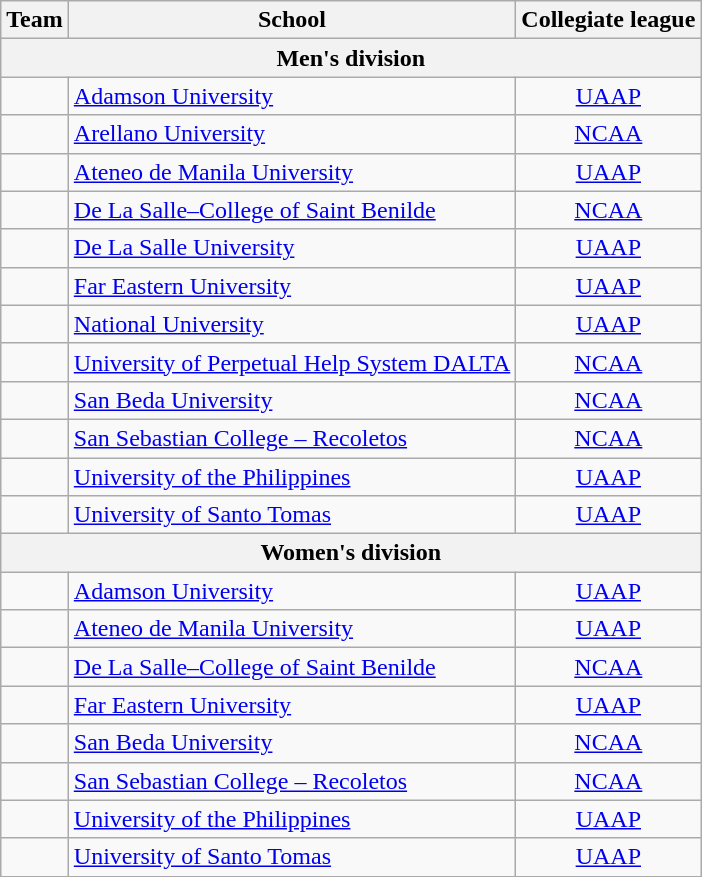<table class="wikitable sortable">
<tr>
<th>Team</th>
<th>School</th>
<th>Collegiate league</th>
</tr>
<tr>
<th colspan=3>Men's division</th>
</tr>
<tr>
<td></td>
<td><a href='#'>Adamson University</a></td>
<td align=center><a href='#'>UAAP</a></td>
</tr>
<tr>
<td></td>
<td><a href='#'>Arellano University</a></td>
<td align=center><a href='#'>NCAA</a></td>
</tr>
<tr>
<td></td>
<td><a href='#'>Ateneo de Manila University</a></td>
<td align=center><a href='#'>UAAP</a></td>
</tr>
<tr>
<td></td>
<td><a href='#'>De La Salle–College of Saint Benilde</a></td>
<td align=center><a href='#'>NCAA</a></td>
</tr>
<tr>
<td></td>
<td><a href='#'>De La Salle University</a></td>
<td align=center><a href='#'>UAAP</a></td>
</tr>
<tr>
<td></td>
<td><a href='#'>Far Eastern University</a></td>
<td align=center><a href='#'>UAAP</a></td>
</tr>
<tr>
<td></td>
<td><a href='#'>National University</a></td>
<td align=center><a href='#'>UAAP</a></td>
</tr>
<tr>
<td></td>
<td><a href='#'>University of Perpetual Help System DALTA</a></td>
<td align=center><a href='#'>NCAA</a></td>
</tr>
<tr>
<td></td>
<td><a href='#'>San Beda University</a></td>
<td align=center><a href='#'>NCAA</a></td>
</tr>
<tr>
<td></td>
<td><a href='#'>San Sebastian College – Recoletos</a></td>
<td align=center><a href='#'>NCAA</a></td>
</tr>
<tr>
<td></td>
<td><a href='#'>University of the Philippines</a></td>
<td align=center><a href='#'>UAAP</a></td>
</tr>
<tr>
<td></td>
<td><a href='#'>University of Santo Tomas</a></td>
<td align=center><a href='#'>UAAP</a></td>
</tr>
<tr>
<th colspan=3>Women's division</th>
</tr>
<tr>
<td></td>
<td><a href='#'>Adamson University</a></td>
<td align=center><a href='#'>UAAP</a></td>
</tr>
<tr>
<td></td>
<td><a href='#'>Ateneo de Manila University</a></td>
<td align=center><a href='#'>UAAP</a></td>
</tr>
<tr>
<td></td>
<td><a href='#'>De La Salle–College of Saint Benilde</a></td>
<td align=center><a href='#'>NCAA</a></td>
</tr>
<tr>
<td></td>
<td><a href='#'>Far Eastern University</a></td>
<td align=center><a href='#'>UAAP</a></td>
</tr>
<tr>
<td></td>
<td><a href='#'>San Beda University</a></td>
<td align=center><a href='#'>NCAA</a></td>
</tr>
<tr>
<td></td>
<td><a href='#'>San Sebastian College – Recoletos</a></td>
<td align=center><a href='#'>NCAA</a></td>
</tr>
<tr>
<td></td>
<td><a href='#'>University of the Philippines</a></td>
<td align=center><a href='#'>UAAP</a></td>
</tr>
<tr>
<td></td>
<td><a href='#'>University of Santo Tomas</a></td>
<td align=center><a href='#'>UAAP</a></td>
</tr>
</table>
